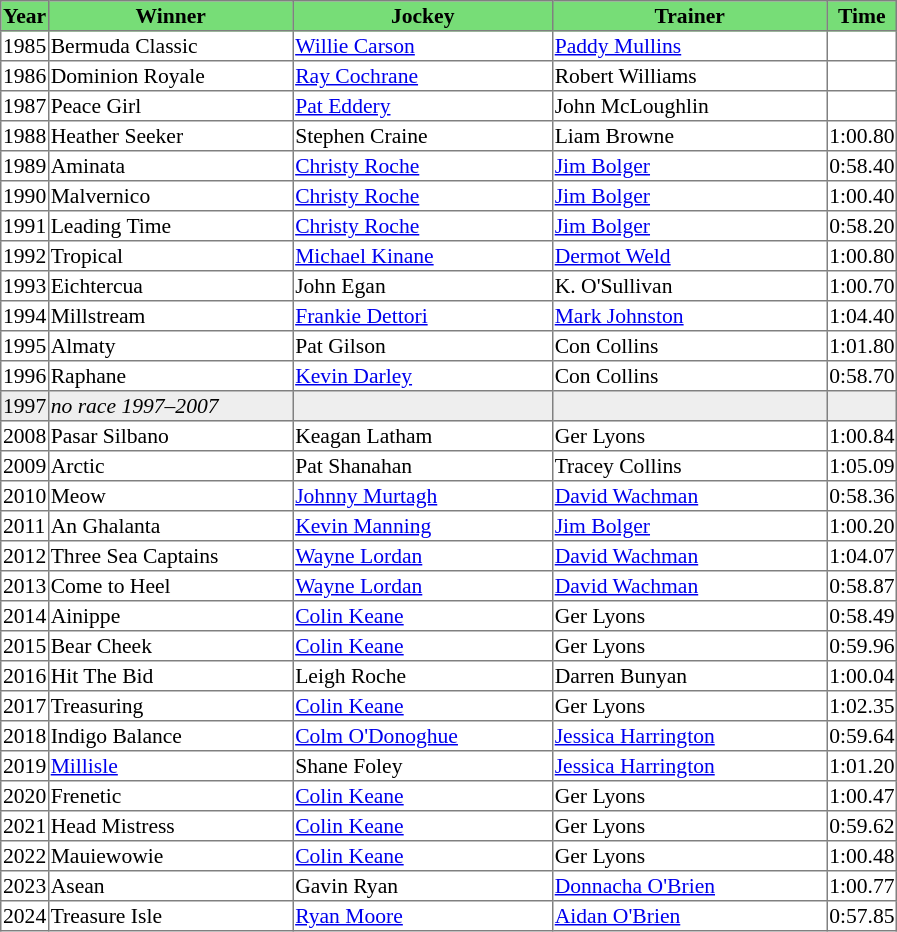<table class = "sortable" | border="1" style="border-collapse: collapse; font-size:90%">
<tr bgcolor="#77dd77" align="center">
<th>Year</th>
<th>Winner</th>
<th>Jockey</th>
<th>Trainer</th>
<th>Time</th>
</tr>
<tr>
<td>1985</td>
<td width=160px>Bermuda Classic</td>
<td width=170px><a href='#'>Willie Carson</a></td>
<td width=180px><a href='#'>Paddy Mullins</a></td>
<td></td>
</tr>
<tr>
<td>1986</td>
<td>Dominion Royale</td>
<td><a href='#'>Ray Cochrane</a></td>
<td>Robert Williams</td>
<td></td>
</tr>
<tr>
<td>1987</td>
<td>Peace Girl</td>
<td><a href='#'>Pat Eddery</a></td>
<td>John McLoughlin</td>
<td></td>
</tr>
<tr>
<td>1988</td>
<td>Heather Seeker</td>
<td>Stephen Craine</td>
<td>Liam Browne</td>
<td>1:00.80</td>
</tr>
<tr>
<td>1989</td>
<td>Aminata</td>
<td><a href='#'>Christy Roche</a></td>
<td><a href='#'>Jim Bolger</a></td>
<td>0:58.40</td>
</tr>
<tr>
<td>1990</td>
<td>Malvernico</td>
<td><a href='#'>Christy Roche</a></td>
<td><a href='#'>Jim Bolger</a></td>
<td>1:00.40</td>
</tr>
<tr>
<td>1991</td>
<td>Leading Time</td>
<td><a href='#'>Christy Roche</a></td>
<td><a href='#'>Jim Bolger</a></td>
<td>0:58.20</td>
</tr>
<tr>
<td>1992</td>
<td>Tropical</td>
<td><a href='#'>Michael Kinane</a></td>
<td><a href='#'>Dermot Weld</a></td>
<td>1:00.80</td>
</tr>
<tr>
<td>1993</td>
<td>Eichtercua</td>
<td>John Egan</td>
<td>K. O'Sullivan</td>
<td>1:00.70</td>
</tr>
<tr>
<td>1994</td>
<td>Millstream</td>
<td><a href='#'>Frankie Dettori</a></td>
<td><a href='#'>Mark Johnston</a></td>
<td>1:04.40</td>
</tr>
<tr>
<td>1995</td>
<td>Almaty</td>
<td>Pat Gilson</td>
<td>Con Collins</td>
<td>1:01.80</td>
</tr>
<tr>
<td>1996</td>
<td>Raphane</td>
<td><a href='#'>Kevin Darley</a></td>
<td>Con Collins</td>
<td>0:58.70</td>
</tr>
<tr bgcolor="#eeeeee">
<td><span>1997</span></td>
<td><em>no race 1997–2007</em></td>
<td></td>
<td></td>
<td></td>
</tr>
<tr>
<td>2008</td>
<td>Pasar Silbano</td>
<td>Keagan Latham</td>
<td>Ger Lyons</td>
<td>1:00.84</td>
</tr>
<tr>
<td>2009</td>
<td>Arctic</td>
<td>Pat Shanahan</td>
<td>Tracey Collins</td>
<td>1:05.09</td>
</tr>
<tr>
<td>2010</td>
<td>Meow</td>
<td><a href='#'>Johnny Murtagh</a></td>
<td><a href='#'>David Wachman</a></td>
<td>0:58.36</td>
</tr>
<tr>
<td>2011</td>
<td>An Ghalanta</td>
<td><a href='#'>Kevin Manning</a></td>
<td><a href='#'>Jim Bolger</a></td>
<td>1:00.20</td>
</tr>
<tr>
<td>2012</td>
<td>Three Sea Captains</td>
<td><a href='#'>Wayne Lordan</a></td>
<td><a href='#'>David Wachman</a></td>
<td>1:04.07</td>
</tr>
<tr>
<td>2013</td>
<td>Come to Heel</td>
<td><a href='#'>Wayne Lordan</a></td>
<td><a href='#'>David Wachman</a></td>
<td>0:58.87</td>
</tr>
<tr>
<td>2014</td>
<td>Ainippe</td>
<td><a href='#'>Colin Keane</a></td>
<td>Ger Lyons</td>
<td>0:58.49</td>
</tr>
<tr>
<td>2015</td>
<td>Bear Cheek</td>
<td><a href='#'>Colin Keane</a></td>
<td>Ger Lyons</td>
<td>0:59.96</td>
</tr>
<tr>
<td>2016</td>
<td>Hit The Bid</td>
<td>Leigh Roche</td>
<td>Darren Bunyan</td>
<td>1:00.04</td>
</tr>
<tr>
<td>2017</td>
<td>Treasuring</td>
<td><a href='#'>Colin Keane</a></td>
<td>Ger Lyons</td>
<td>1:02.35</td>
</tr>
<tr>
<td>2018</td>
<td>Indigo Balance</td>
<td><a href='#'>Colm O'Donoghue</a></td>
<td><a href='#'>Jessica Harrington</a></td>
<td>0:59.64</td>
</tr>
<tr>
<td>2019</td>
<td><a href='#'>Millisle</a></td>
<td>Shane Foley</td>
<td><a href='#'>Jessica Harrington</a></td>
<td>1:01.20</td>
</tr>
<tr>
<td>2020</td>
<td>Frenetic</td>
<td><a href='#'>Colin Keane</a></td>
<td>Ger Lyons</td>
<td>1:00.47</td>
</tr>
<tr>
<td>2021</td>
<td>Head Mistress</td>
<td><a href='#'>Colin Keane</a></td>
<td>Ger Lyons</td>
<td>0:59.62</td>
</tr>
<tr>
<td>2022</td>
<td>Mauiewowie</td>
<td><a href='#'>Colin Keane</a></td>
<td>Ger Lyons</td>
<td>1:00.48</td>
</tr>
<tr>
<td>2023</td>
<td>Asean</td>
<td>Gavin Ryan</td>
<td><a href='#'>Donnacha O'Brien</a></td>
<td>1:00.77</td>
</tr>
<tr>
<td>2024</td>
<td>Treasure Isle</td>
<td><a href='#'>Ryan Moore</a></td>
<td><a href='#'>Aidan O'Brien</a></td>
<td>0:57.85</td>
</tr>
</table>
